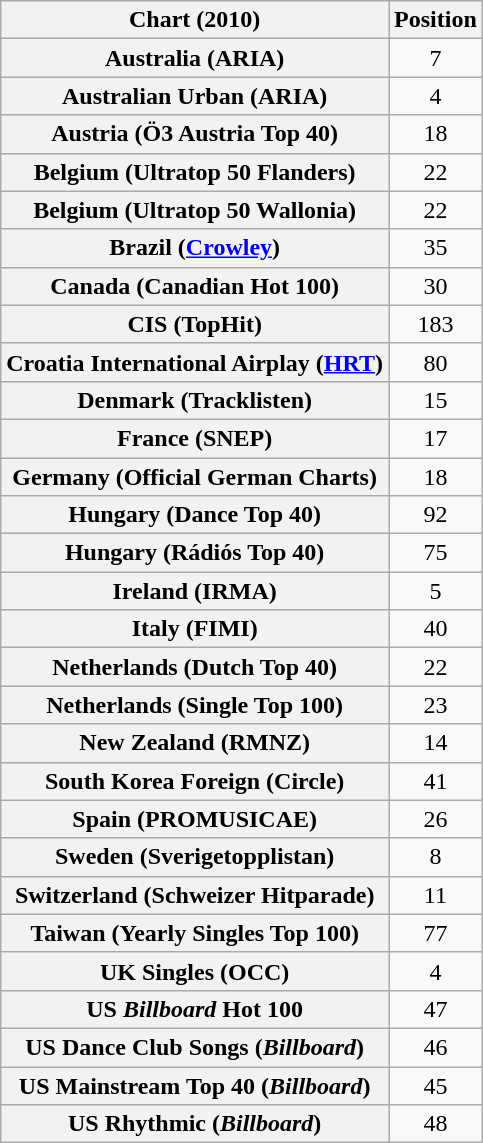<table class="wikitable plainrowheaders sortable" style="text-align:center">
<tr>
<th scope="col">Chart (2010)</th>
<th scope="col">Position</th>
</tr>
<tr>
<th scope="row">Australia (ARIA)</th>
<td>7</td>
</tr>
<tr>
<th scope="row">Australian Urban (ARIA)</th>
<td>4</td>
</tr>
<tr>
<th scope="row">Austria (Ö3 Austria Top 40)</th>
<td>18</td>
</tr>
<tr>
<th scope="row">Belgium (Ultratop 50 Flanders)</th>
<td>22</td>
</tr>
<tr>
<th scope="row">Belgium (Ultratop 50 Wallonia)</th>
<td>22</td>
</tr>
<tr>
<th scope="row">Brazil (<a href='#'>Crowley</a>)</th>
<td>35</td>
</tr>
<tr>
<th scope="row">Canada (Canadian Hot 100)</th>
<td>30</td>
</tr>
<tr>
<th scope="row">CIS (TopHit)</th>
<td>183</td>
</tr>
<tr>
<th scope="row">Croatia International Airplay (<a href='#'>HRT</a>)</th>
<td align="center">80</td>
</tr>
<tr>
<th scope="row">Denmark (Tracklisten)</th>
<td>15</td>
</tr>
<tr>
<th scope="row">France (SNEP)</th>
<td>17</td>
</tr>
<tr>
<th scope="row">Germany (Official German Charts)</th>
<td>18</td>
</tr>
<tr>
<th scope="row">Hungary (Dance Top 40)</th>
<td>92</td>
</tr>
<tr>
<th scope="row">Hungary (Rádiós Top 40)</th>
<td>75</td>
</tr>
<tr>
<th scope="row">Ireland (IRMA)</th>
<td>5</td>
</tr>
<tr>
<th scope="row">Italy (FIMI)</th>
<td>40</td>
</tr>
<tr>
<th scope="row">Netherlands (Dutch Top 40)</th>
<td>22</td>
</tr>
<tr>
<th scope="row">Netherlands (Single Top 100)</th>
<td>23</td>
</tr>
<tr>
<th scope="row">New Zealand (RMNZ)</th>
<td>14</td>
</tr>
<tr>
<th scope="row">South Korea Foreign (Circle)</th>
<td>41</td>
</tr>
<tr>
<th scope="row">Spain (PROMUSICAE)</th>
<td>26</td>
</tr>
<tr>
<th scope="row">Sweden (Sverigetopplistan)</th>
<td>8</td>
</tr>
<tr>
<th scope="row">Switzerland (Schweizer Hitparade)</th>
<td>11</td>
</tr>
<tr>
<th scope="row">Taiwan (Yearly Singles Top 100)</th>
<td style="text-align:center;">77</td>
</tr>
<tr>
<th scope="row">UK Singles (OCC)</th>
<td>4</td>
</tr>
<tr>
<th scope="row">US <em>Billboard</em> Hot 100</th>
<td>47</td>
</tr>
<tr>
<th scope="row">US Dance Club Songs (<em>Billboard</em>)</th>
<td>46</td>
</tr>
<tr>
<th scope="row">US Mainstream Top 40 (<em>Billboard</em>)</th>
<td>45</td>
</tr>
<tr>
<th scope="row">US Rhythmic (<em>Billboard</em>)</th>
<td>48</td>
</tr>
</table>
